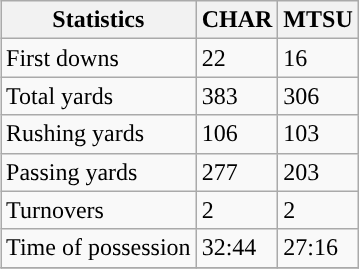<table class="wikitable" style="float: right;">
<tr>
<th>Statistics</th>
<th>CHAR</th>
<th>MTSU</th>
</tr>
<tr>
<td>First downs</td>
<td>22</td>
<td>16</td>
</tr>
<tr>
<td>Total yards</td>
<td>383</td>
<td>306</td>
</tr>
<tr>
<td>Rushing yards</td>
<td>106</td>
<td>103</td>
</tr>
<tr>
<td>Passing yards</td>
<td>277</td>
<td>203</td>
</tr>
<tr>
<td>Turnovers</td>
<td>2</td>
<td>2</td>
</tr>
<tr>
<td>Time of possession</td>
<td>32:44</td>
<td>27:16</td>
</tr>
<tr>
</tr>
</table>
